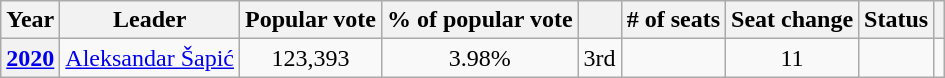<table class="wikitable" style="text-align:center">
<tr>
<th>Year</th>
<th>Leader</th>
<th>Popular vote</th>
<th>% of popular vote</th>
<th></th>
<th># of seats</th>
<th>Seat change</th>
<th>Status</th>
<th></th>
</tr>
<tr>
<th><a href='#'>2020</a></th>
<td><a href='#'>Aleksandar Šapić</a></td>
<td>123,393</td>
<td>3.98%</td>
<td> 3rd</td>
<td></td>
<td> 11</td>
<td></td>
<td></td>
</tr>
</table>
